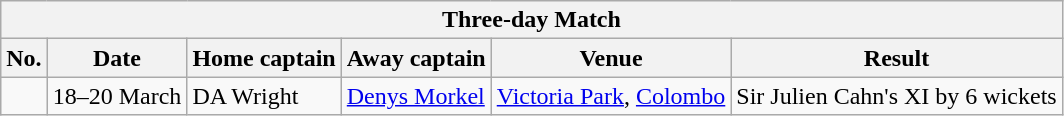<table class="wikitable">
<tr>
<th colspan="9">Three-day Match</th>
</tr>
<tr>
<th>No.</th>
<th>Date</th>
<th>Home captain</th>
<th>Away captain</th>
<th>Venue</th>
<th>Result</th>
</tr>
<tr>
<td></td>
<td>18–20 March</td>
<td>DA Wright</td>
<td><a href='#'>Denys Morkel</a></td>
<td><a href='#'>Victoria Park</a>, <a href='#'>Colombo</a></td>
<td>Sir Julien Cahn's XI by 6 wickets</td>
</tr>
</table>
